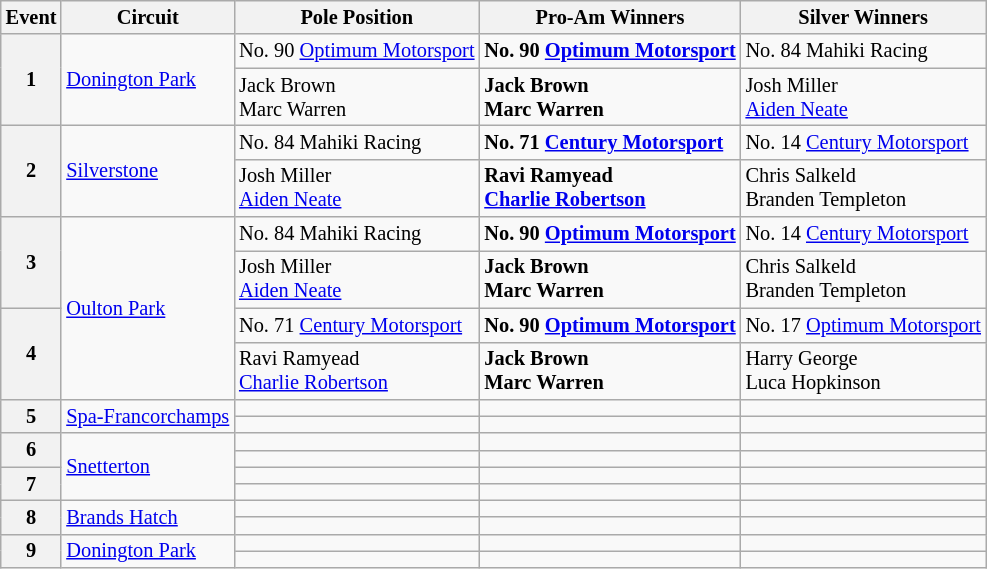<table class="wikitable" style="font-size: 85%">
<tr>
<th>Event</th>
<th>Circuit</th>
<th>Pole Position</th>
<th>Pro-Am Winners</th>
<th>Silver Winners</th>
</tr>
<tr>
<th rowspan="2">1</th>
<td rowspan="2"><a href='#'>Donington Park</a></td>
<td> No. 90 <a href='#'>Optimum Motorsport</a></td>
<td><strong> No. 90 <a href='#'>Optimum Motorsport</a></strong></td>
<td> No. 84 Mahiki Racing</td>
</tr>
<tr>
<td> Jack Brown<br> Marc Warren</td>
<td><strong> Jack Brown<br> Marc Warren</strong></td>
<td> Josh Miller<br> <a href='#'>Aiden Neate</a></td>
</tr>
<tr>
<th rowspan="2">2</th>
<td rowspan="2"><a href='#'>Silverstone</a></td>
<td> No. 84 Mahiki Racing</td>
<td><strong> No. 71 <a href='#'>Century Motorsport</a></strong></td>
<td> No. 14 <a href='#'>Century Motorsport</a></td>
</tr>
<tr>
<td> Josh Miller<br> <a href='#'>Aiden Neate</a></td>
<td><strong> Ravi Ramyead<br> <a href='#'>Charlie Robertson</a></strong></td>
<td> Chris Salkeld<br> Branden Templeton</td>
</tr>
<tr>
<th rowspan="2">3</th>
<td rowspan="4"><a href='#'>Oulton Park</a></td>
<td> No. 84 Mahiki Racing</td>
<td><strong> No. 90 <a href='#'>Optimum Motorsport</a></strong></td>
<td> No. 14 <a href='#'>Century Motorsport</a></td>
</tr>
<tr>
<td> Josh Miller<br> <a href='#'>Aiden Neate</a></td>
<td><strong> Jack Brown<br> Marc Warren</strong></td>
<td> Chris Salkeld<br> Branden Templeton</td>
</tr>
<tr>
<th rowspan="2">4</th>
<td> No. 71 <a href='#'>Century Motorsport</a></td>
<td><strong> No. 90 <a href='#'>Optimum Motorsport</a></strong></td>
<td> No. 17 <a href='#'>Optimum Motorsport</a></td>
</tr>
<tr>
<td> Ravi Ramyead<br> <a href='#'>Charlie Robertson</a></td>
<td><strong> Jack Brown<br> Marc Warren</strong></td>
<td> Harry George<br> Luca Hopkinson</td>
</tr>
<tr>
<th rowspan="2">5</th>
<td rowspan="2"><a href='#'>Spa-Francorchamps</a></td>
<td></td>
<td></td>
<td></td>
</tr>
<tr>
<td></td>
<td></td>
<td></td>
</tr>
<tr>
<th rowspan="2">6</th>
<td rowspan="4"><a href='#'> Snetterton</a></td>
<td></td>
<td></td>
<td></td>
</tr>
<tr>
<td></td>
<td></td>
<td></td>
</tr>
<tr>
<th rowspan="2">7</th>
<td></td>
<td></td>
<td></td>
</tr>
<tr>
<td></td>
<td></td>
<td></td>
</tr>
<tr>
<th rowspan="2">8</th>
<td rowspan="2"><a href='#'>Brands Hatch</a></td>
<td></td>
<td></td>
<td></td>
</tr>
<tr>
<td></td>
<td></td>
<td></td>
</tr>
<tr>
<th rowspan="2">9</th>
<td rowspan="2"><a href='#'>Donington Park</a></td>
<td></td>
<td></td>
<td></td>
</tr>
<tr>
<td></td>
<td></td>
<td></td>
</tr>
</table>
